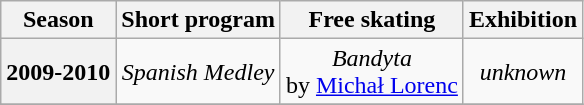<table class="wikitable" style="text-align:center">
<tr>
<th>Season</th>
<th>Short program</th>
<th>Free skating</th>
<th>Exhibition</th>
</tr>
<tr>
<th>2009-2010</th>
<td><em>Spanish Medley</em></td>
<td><em>Bandyta</em><br>by <a href='#'>Michał Lorenc</a></td>
<td><em>unknown</em></td>
</tr>
<tr>
</tr>
</table>
